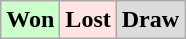<table class="wikitable">
<tr>
<td bgcolor="#ccffcc"><strong>Won</strong></td>
<td bgcolor="FFE4E1"><strong>Lost</strong></td>
<td bgcolor="DCDCDC"><strong>Draw</strong></td>
</tr>
</table>
